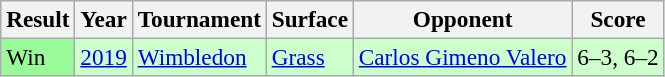<table class="wikitable" style=font-size:97%>
<tr>
<th>Result</th>
<th>Year</th>
<th>Tournament</th>
<th>Surface</th>
<th>Opponent</th>
<th>Score</th>
</tr>
<tr style="background:#ccffcc;">
<td bgcolor=98fb98>Win</td>
<td><a href='#'>2019</a></td>
<td><a href='#'>Wimbledon</a></td>
<td><a href='#'>Grass</a></td>
<td> <a href='#'>Carlos Gimeno Valero</a></td>
<td>6–3, 6–2</td>
</tr>
</table>
